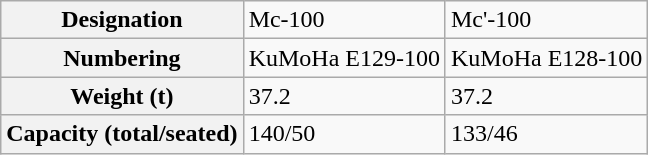<table class="wikitable">
<tr>
<th>Designation</th>
<td>Mc-100</td>
<td>Mc'-100</td>
</tr>
<tr>
<th>Numbering</th>
<td>KuMoHa E129-100</td>
<td>KuMoHa E128-100</td>
</tr>
<tr>
<th>Weight (t)</th>
<td>37.2</td>
<td>37.2</td>
</tr>
<tr>
<th>Capacity (total/seated)</th>
<td>140/50</td>
<td>133/46</td>
</tr>
</table>
